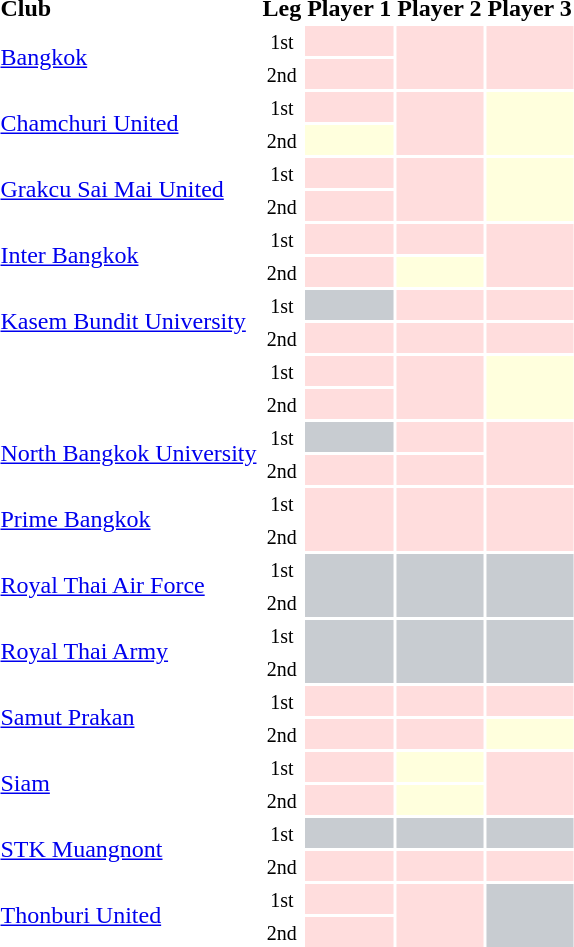<table class="sortable" style="text-align:left">
<tr>
<th>Club</th>
<th>Leg</th>
<th>Player 1</th>
<th>Player 2</th>
<th>Player 3</th>
</tr>
<tr>
<td rowspan="2"><a href='#'>Bangkok</a></td>
<td align="center"><small>1st</small></td>
<td bgcolor="#ffdddd"></td>
<td bgcolor="#ffdddd"rowspan="2"></td>
<td bgcolor="#ffdddd"rowspan="2"></td>
</tr>
<tr>
<td align="center"><small>2nd</small></td>
<td bgcolor="#ffdddd"></td>
</tr>
<tr>
<td rowspan="2"><a href='#'>Chamchuri United</a></td>
<td align="center"><small>1st</small></td>
<td bgcolor="#ffdddd"></td>
<td bgcolor="#ffdddd"rowspan="2"></td>
<td bgcolor="#ffffdd"rowspan="2"></td>
</tr>
<tr>
<td align="center"><small>2nd</small></td>
<td bgcolor="#ffffdd"></td>
</tr>
<tr>
<td rowspan="2"><a href='#'>Grakcu Sai Mai United</a></td>
<td align="center"><small>1st</small></td>
<td bgcolor="#ffdddd"></td>
<td bgcolor="#ffdddd"rowspan="2"></td>
<td bgcolor="#ffffdd"rowspan="2"></td>
</tr>
<tr>
<td align="center"><small>2nd</small></td>
<td bgcolor="#ffdddd"></td>
</tr>
<tr>
<td rowspan="2"><a href='#'>Inter Bangkok</a></td>
<td align="center"><small>1st</small></td>
<td bgcolor="#ffdddd"></td>
<td bgcolor="#ffdddd"></td>
<td bgcolor="#ffdddd"rowspan="2"></td>
</tr>
<tr>
<td align="center"><small>2nd</small></td>
<td bgcolor="#ffdddd"></td>
<td bgcolor="#ffffdd"></td>
</tr>
<tr>
<td rowspan="2"><a href='#'>Kasem Bundit University</a></td>
<td align="center"><small>1st</small></td>
<td bgcolor="#c8ccd1"></td>
<td bgcolor="#ffdddd"></td>
<td bgcolor="#ffdddd"></td>
</tr>
<tr>
<td align="center"><small>2nd</small></td>
<td bgcolor="#ffdddd"></td>
<td bgcolor="#ffdddd"></td>
<td bgcolor="#ffdddd"></td>
</tr>
<tr>
<td rowspan="2"></td>
<td align="center"><small>1st</small></td>
<td bgcolor="#ffdddd"></td>
<td bgcolor="#ffdddd"rowspan="2"></td>
<td bgcolor="#ffffdd"rowspan="2"></td>
</tr>
<tr>
<td align="center"><small>2nd</small></td>
<td bgcolor="#ffdddd"></td>
</tr>
<tr>
<td rowspan="2"><a href='#'>North Bangkok University</a></td>
<td align="center"><small>1st</small></td>
<td bgcolor="#c8ccd1"></td>
<td bgcolor="#ffdddd"></td>
<td bgcolor="#ffdddd"rowspan="2"></td>
</tr>
<tr>
<td align="center"><small>2nd</small></td>
<td bgcolor="#ffdddd"></td>
<td bgcolor="#ffdddd"></td>
</tr>
<tr>
<td rowspan="2"><a href='#'>Prime Bangkok</a></td>
<td align="center"><small>1st</small></td>
<td bgcolor="#ffdddd"rowspan="2"></td>
<td bgcolor="#ffdddd"rowspan="2"></td>
<td bgcolor="#ffdddd"rowspan="2"></td>
</tr>
<tr>
<td align="center"><small>2nd</small></td>
</tr>
<tr>
<td rowspan="2"><a href='#'>Royal Thai Air Force</a></td>
<td align="center"><small>1st</small></td>
<td bgcolor="#c8ccd1"rowspan="2"></td>
<td bgcolor="#c8ccd1"rowspan="2"></td>
<td bgcolor="#c8ccd1"rowspan="2"></td>
</tr>
<tr>
<td align="center"><small>2nd</small></td>
</tr>
<tr>
<td rowspan="2"><a href='#'>Royal Thai Army</a></td>
<td align="center"><small>1st</small></td>
<td bgcolor="#c8ccd1"rowspan="2"></td>
<td bgcolor="#c8ccd1"rowspan="2"></td>
<td bgcolor="#c8ccd1"rowspan="2"></td>
</tr>
<tr>
<td align="center"><small>2nd</small></td>
</tr>
<tr>
<td rowspan="2"><a href='#'>Samut Prakan</a></td>
<td align="center"><small>1st</small></td>
<td bgcolor="#ffdddd"></td>
<td bgcolor="#ffdddd"></td>
<td bgcolor="#ffdddd"></td>
</tr>
<tr>
<td align="center"><small>2nd</small></td>
<td bgcolor="#ffdddd"></td>
<td bgcolor="#ffdddd"></td>
<td bgcolor="#ffffdd"></td>
</tr>
<tr>
<td rowspan="2"><a href='#'>Siam</a></td>
<td align="center"><small>1st</small></td>
<td bgcolor="#ffdddd"></td>
<td bgcolor="#ffffdd"></td>
<td bgcolor="#ffdddd"rowspan="2"></td>
</tr>
<tr>
<td align="center"><small>2nd</small></td>
<td bgcolor="#ffdddd"></td>
<td bgcolor="#ffffdd"></td>
</tr>
<tr>
<td rowspan="2"><a href='#'>STK Muangnont</a></td>
<td align="center"><small>1st</small></td>
<td bgcolor="#c8ccd1"></td>
<td bgcolor="#c8ccd1"></td>
<td bgcolor="#c8ccd1"></td>
</tr>
<tr>
<td align="center"><small>2nd</small></td>
<td bgcolor="#ffdddd"></td>
<td bgcolor="#ffdddd"></td>
<td bgcolor="#ffdddd"></td>
</tr>
<tr>
<td rowspan="2"><a href='#'>Thonburi United</a></td>
<td align="center"><small>1st</small></td>
<td bgcolor="#ffdddd"></td>
<td bgcolor="#ffdddd"rowspan="2"></td>
<td bgcolor="#c8ccd1"rowspan="2"></td>
</tr>
<tr>
<td align="center"><small>2nd</small></td>
<td bgcolor="#ffdddd"></td>
</tr>
</table>
